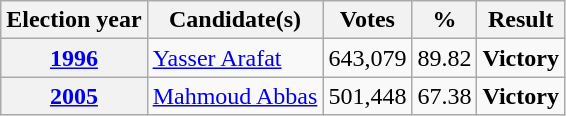<table class="wikitable">
<tr>
<th>Election year</th>
<th>Candidate(s)</th>
<th>Votes</th>
<th>%</th>
<th>Result</th>
</tr>
<tr>
<th><a href='#'>1996</a></th>
<td><a href='#'>Yasser Arafat</a></td>
<td>643,079</td>
<td>89.82</td>
<td> <strong>Victory</strong></td>
</tr>
<tr>
<th><a href='#'>2005</a></th>
<td><a href='#'>Mahmoud Abbas</a></td>
<td>501,448</td>
<td>67.38</td>
<td> <strong>Victory</strong></td>
</tr>
</table>
